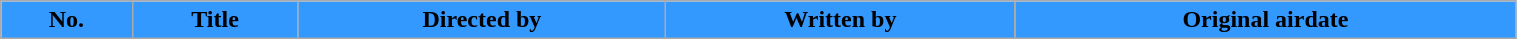<table class="wikitable plainrowheaders" style="width:80%; background:#fff;">
<tr>
<th style="background:#39f;">No.</th>
<th style="background:#39f;">Title</th>
<th style="background:#39f;">Directed by</th>
<th style="background:#39f;">Written by</th>
<th style="background:#39f;">Original airdate<br>







</th>
</tr>
</table>
